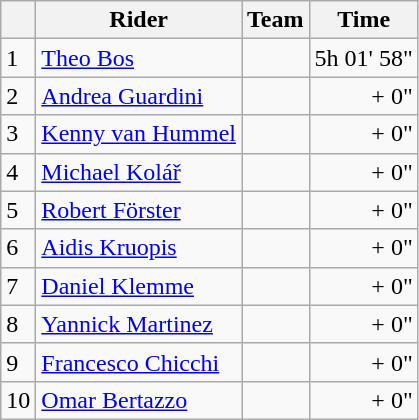<table class=wikitable>
<tr>
<th></th>
<th>Rider</th>
<th>Team</th>
<th>Time</th>
</tr>
<tr>
<td>1</td>
<td> <a href='#'>Theo Bos</a></td>
<td></td>
<td align=right>5h 01' 58"</td>
</tr>
<tr>
<td>2</td>
<td> <a href='#'>Andrea Guardini</a></td>
<td></td>
<td align=right>+ 0"</td>
</tr>
<tr>
<td>3</td>
<td> <a href='#'>Kenny van Hummel</a></td>
<td></td>
<td align=right>+ 0"</td>
</tr>
<tr>
<td>4</td>
<td> <a href='#'>Michael Kolář</a></td>
<td></td>
<td align=right>+ 0"</td>
</tr>
<tr>
<td>5</td>
<td> <a href='#'>Robert Förster</a></td>
<td></td>
<td align=right>+ 0"</td>
</tr>
<tr>
<td>6</td>
<td> <a href='#'>Aidis Kruopis</a></td>
<td></td>
<td align=right>+ 0"</td>
</tr>
<tr>
<td>7</td>
<td> <a href='#'>Daniel Klemme</a></td>
<td></td>
<td align=right>+ 0"</td>
</tr>
<tr>
<td>8</td>
<td> <a href='#'>Yannick Martinez</a></td>
<td></td>
<td align=right>+ 0"</td>
</tr>
<tr>
<td>9</td>
<td> <a href='#'>Francesco Chicchi</a></td>
<td></td>
<td align=right>+ 0"</td>
</tr>
<tr>
<td>10</td>
<td> <a href='#'>Omar Bertazzo</a></td>
<td></td>
<td align=right>+ 0"</td>
</tr>
</table>
